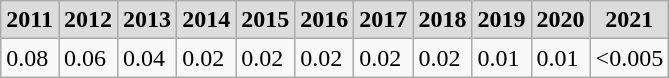<table class="wikitable" border="1">
<tr align="center" style="background:#dcdcdc;">
<td><strong>2011</strong></td>
<td><strong>2012</strong></td>
<td><strong>2013</strong></td>
<td><strong>2014</strong></td>
<td><strong>2015</strong></td>
<td><strong>2016</strong></td>
<td><strong>2017</strong></td>
<td><strong>2018</strong></td>
<td><strong>2019</strong></td>
<td><strong>2020</strong></td>
<td><strong>2021</strong></td>
</tr>
<tr>
<td>0.08</td>
<td>0.06</td>
<td>0.04</td>
<td>0.02</td>
<td>0.02</td>
<td>0.02</td>
<td>0.02</td>
<td>0.02</td>
<td>0.01</td>
<td>0.01</td>
<td><0.005</td>
</tr>
</table>
